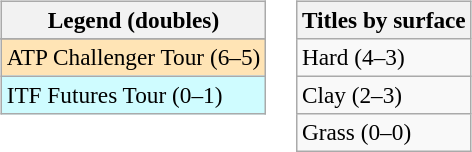<table>
<tr valign=top>
<td><br><table class=wikitable style=font-size:97%>
<tr>
<th>Legend (doubles)</th>
</tr>
<tr bgcolor=e5d1cb>
</tr>
<tr bgcolor=moccasin>
<td>ATP Challenger Tour (6–5)</td>
</tr>
<tr bgcolor=cffcff>
<td>ITF Futures Tour (0–1)</td>
</tr>
</table>
</td>
<td><br><table class=wikitable style=font-size:97%>
<tr>
<th>Titles by surface</th>
</tr>
<tr>
<td>Hard (4–3)</td>
</tr>
<tr>
<td>Clay (2–3)</td>
</tr>
<tr>
<td>Grass (0–0)</td>
</tr>
</table>
</td>
</tr>
</table>
